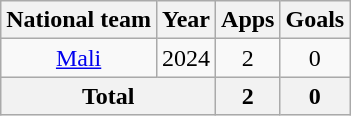<table class="wikitable" style="text-align: center;">
<tr>
<th>National team</th>
<th>Year</th>
<th>Apps</th>
<th>Goals</th>
</tr>
<tr>
<td><a href='#'>Mali</a></td>
<td>2024</td>
<td>2</td>
<td>0</td>
</tr>
<tr>
<th colspan="2">Total</th>
<th>2</th>
<th>0</th>
</tr>
</table>
